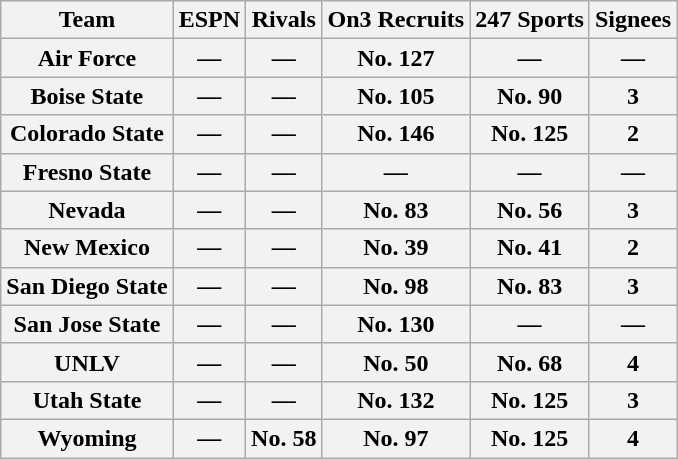<table class="wikitable">
<tr>
<th>Team</th>
<th>ESPN</th>
<th>Rivals</th>
<th>On3 Recruits</th>
<th>247 Sports</th>
<th>Signees</th>
</tr>
<tr>
<th style=>Air Force</th>
<th>—</th>
<th>―</th>
<th>No. 127</th>
<th>―</th>
<th>―</th>
</tr>
<tr>
<th style=>Boise State</th>
<th>―</th>
<th>―</th>
<th>No. 105</th>
<th>No. 90</th>
<th>3</th>
</tr>
<tr>
<th style=>Colorado State</th>
<th>―</th>
<th>―</th>
<th>No. 146</th>
<th>No. 125</th>
<th>2</th>
</tr>
<tr>
<th style=>Fresno State</th>
<th>―</th>
<th>―</th>
<th>―</th>
<th>―</th>
<th>―</th>
</tr>
<tr>
<th style=>Nevada</th>
<th>―</th>
<th>―</th>
<th>No. 83</th>
<th>No. 56</th>
<th>3</th>
</tr>
<tr>
<th style=>New Mexico</th>
<th>―</th>
<th>―</th>
<th>No. 39</th>
<th>No. 41</th>
<th>2</th>
</tr>
<tr>
<th style=>San Diego State</th>
<th>―</th>
<th>―</th>
<th>No. 98</th>
<th>No. 83</th>
<th>3</th>
</tr>
<tr>
<th style=>San Jose State</th>
<th>―</th>
<th>―</th>
<th>No. 130</th>
<th>―</th>
<th>―</th>
</tr>
<tr>
<th style=>UNLV</th>
<th>―</th>
<th>―</th>
<th>No. 50</th>
<th>No. 68</th>
<th>4</th>
</tr>
<tr>
<th style=>Utah State</th>
<th>―</th>
<th>―</th>
<th>No. 132</th>
<th>No. 125</th>
<th>3</th>
</tr>
<tr>
<th style=>Wyoming</th>
<th>―</th>
<th>No. 58</th>
<th>No. 97</th>
<th>No. 125</th>
<th>4</th>
</tr>
</table>
